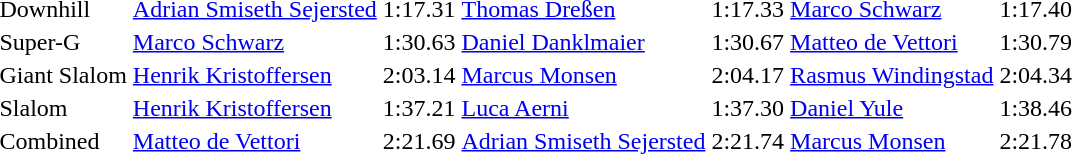<table>
<tr>
<td>Downhill</td>
<td><a href='#'>Adrian Smiseth Sejersted</a><br></td>
<td>1:17.31</td>
<td><a href='#'>Thomas Dreßen</a><br></td>
<td>1:17.33</td>
<td><a href='#'>Marco Schwarz</a><br></td>
<td>1:17.40</td>
</tr>
<tr>
<td>Super-G</td>
<td><a href='#'>Marco Schwarz</a><br></td>
<td>1:30.63</td>
<td><a href='#'>Daniel Danklmaier</a><br></td>
<td>1:30.67</td>
<td><a href='#'>Matteo de Vettori</a><br></td>
<td>1:30.79</td>
</tr>
<tr>
<td>Giant Slalom</td>
<td><a href='#'>Henrik Kristoffersen</a><br></td>
<td>2:03.14</td>
<td><a href='#'>Marcus Monsen</a><br></td>
<td>2:04.17</td>
<td><a href='#'>Rasmus Windingstad</a><br></td>
<td>2:04.34</td>
</tr>
<tr>
<td>Slalom</td>
<td><a href='#'>Henrik Kristoffersen</a><br></td>
<td>1:37.21</td>
<td><a href='#'>Luca Aerni</a><br></td>
<td>1:37.30</td>
<td><a href='#'>Daniel Yule</a><br></td>
<td>1:38.46</td>
</tr>
<tr>
<td>Combined</td>
<td><a href='#'>Matteo de Vettori</a><br></td>
<td>2:21.69</td>
<td><a href='#'>Adrian Smiseth Sejersted</a><br></td>
<td>2:21.74</td>
<td><a href='#'>Marcus Monsen</a><br></td>
<td>2:21.78</td>
</tr>
</table>
